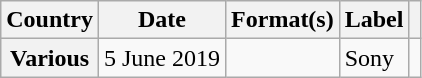<table class="wikitable plainrowheaders">
<tr>
<th scope="col">Country</th>
<th scope="col">Date</th>
<th scope="col">Format(s)</th>
<th scope="col">Label</th>
<th scope="col"></th>
</tr>
<tr>
<th scope="row">Various</th>
<td>5 June 2019</td>
<td></td>
<td>Sony</td>
<td></td>
</tr>
</table>
